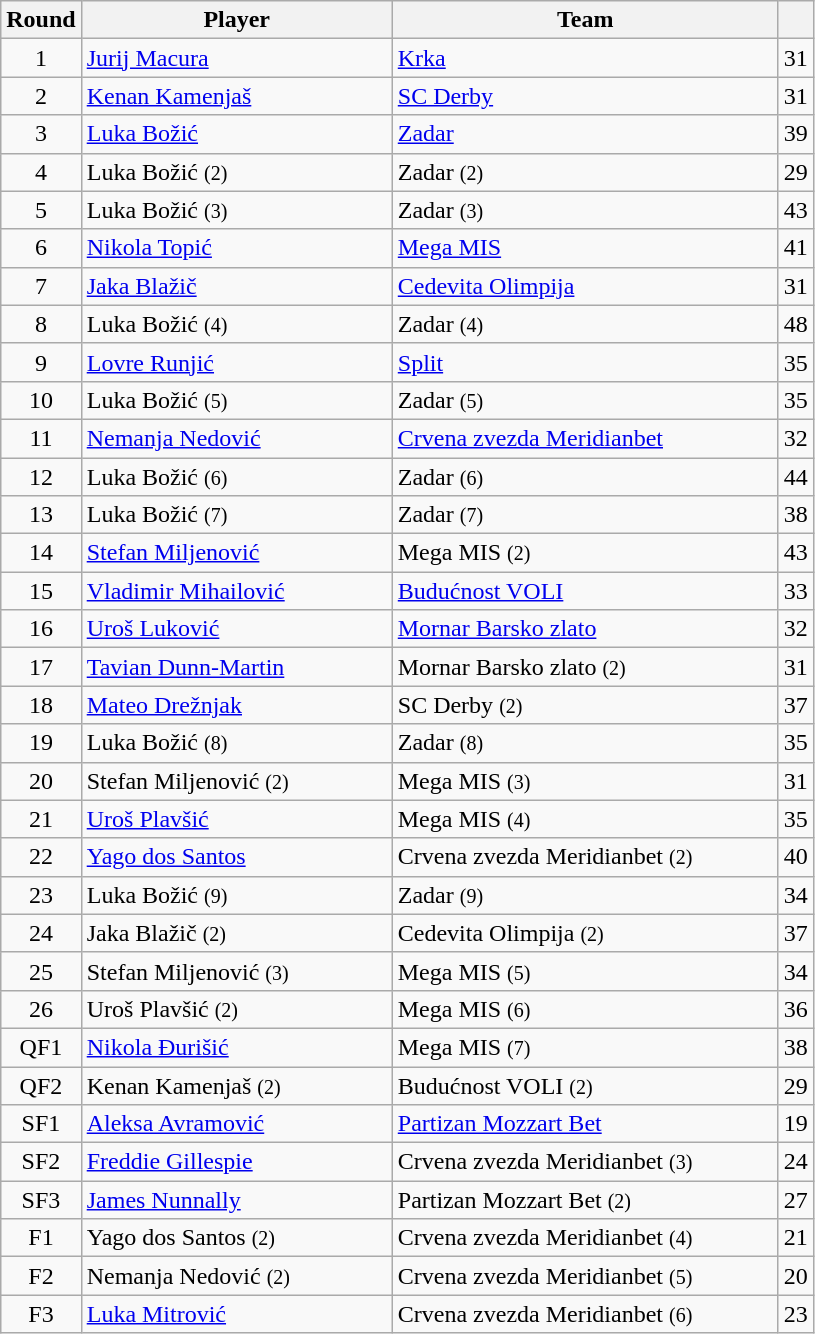<table class="wikitable sortable" style="text-align: center;">
<tr>
<th>Round</th>
<th style="width:200px;">Player</th>
<th style="width:250px;">Team</th>
<th><a href='#'></a></th>
</tr>
<tr>
<td>1</td>
<td align="left"> <a href='#'>Jurij Macura</a></td>
<td align="left"> <a href='#'>Krka</a></td>
<td>31</td>
</tr>
<tr>
<td>2</td>
<td align="left"> <a href='#'>Kenan Kamenjaš</a></td>
<td align="left"> <a href='#'>SC Derby</a></td>
<td>31</td>
</tr>
<tr>
<td>3</td>
<td align="left"> <a href='#'>Luka Božić</a></td>
<td align="left"> <a href='#'>Zadar</a></td>
<td>39</td>
</tr>
<tr>
<td>4</td>
<td align="left"> Luka Božić <small>(2)</small></td>
<td align="left"> Zadar <small>(2)</small></td>
<td>29</td>
</tr>
<tr>
<td>5</td>
<td align="left"> Luka Božić <small>(3)</small></td>
<td align="left"> Zadar <small>(3)</small></td>
<td>43</td>
</tr>
<tr>
<td>6</td>
<td align="left"> <a href='#'>Nikola Topić</a></td>
<td align="left"> <a href='#'>Mega MIS</a></td>
<td>41</td>
</tr>
<tr>
<td>7</td>
<td align="left"> <a href='#'>Jaka Blažič</a></td>
<td align="left"> <a href='#'>Cedevita Olimpija</a></td>
<td>31</td>
</tr>
<tr>
<td>8</td>
<td align="left"> Luka Božić <small>(4)</small></td>
<td align="left"> Zadar <small>(4)</small></td>
<td>48</td>
</tr>
<tr>
<td>9</td>
<td align="left"> <a href='#'>Lovre Runjić</a></td>
<td align="left"> <a href='#'>Split</a></td>
<td>35</td>
</tr>
<tr>
<td>10</td>
<td align="left"> Luka Božić <small>(5)</small></td>
<td align="left"> Zadar <small>(5)</small></td>
<td>35</td>
</tr>
<tr>
<td>11</td>
<td align="left"> <a href='#'>Nemanja Nedović</a></td>
<td align="left"> <a href='#'>Crvena zvezda Meridianbet</a></td>
<td>32</td>
</tr>
<tr>
<td>12</td>
<td align="left"> Luka Božić <small>(6)</small></td>
<td align="left"> Zadar <small>(6)</small></td>
<td>44</td>
</tr>
<tr>
<td>13</td>
<td align="left"> Luka Božić <small>(7)</small></td>
<td align="left"> Zadar <small>(7)</small></td>
<td>38</td>
</tr>
<tr>
<td>14</td>
<td align="left"> <a href='#'>Stefan Miljenović</a></td>
<td align="left"> Mega MIS <small>(2)</small></td>
<td>43</td>
</tr>
<tr>
<td>15</td>
<td align="left"> <a href='#'>Vladimir Mihailović</a></td>
<td align="left"> <a href='#'>Budućnost VOLI</a></td>
<td>33</td>
</tr>
<tr>
<td>16</td>
<td align="left"> <a href='#'>Uroš Luković</a></td>
<td align="left"> <a href='#'>Mornar Barsko zlato</a></td>
<td>32</td>
</tr>
<tr>
<td>17</td>
<td align="left"> <a href='#'>Tavian Dunn-Martin</a></td>
<td align="left"> Mornar Barsko zlato <small>(2)</small></td>
<td>31</td>
</tr>
<tr>
<td>18</td>
<td align="left"> <a href='#'>Mateo Drežnjak</a></td>
<td align="left"> SC Derby <small>(2)</small></td>
<td>37</td>
</tr>
<tr>
<td>19</td>
<td align="left"> Luka Božić <small>(8)</small></td>
<td align="left"> Zadar <small>(8)</small></td>
<td>35</td>
</tr>
<tr>
<td>20</td>
<td align="left"> Stefan Miljenović <small>(2)</small></td>
<td align="left"> Mega MIS <small>(3)</small></td>
<td>31</td>
</tr>
<tr>
<td>21</td>
<td align="left"> <a href='#'>Uroš Plavšić</a></td>
<td align="left"> Mega MIS <small>(4)</small></td>
<td>35</td>
</tr>
<tr>
<td>22</td>
<td align="left"> <a href='#'>Yago dos Santos</a></td>
<td align="left"> Crvena zvezda Meridianbet <small>(2)</small></td>
<td>40</td>
</tr>
<tr>
<td>23</td>
<td align="left"> Luka Božić <small>(9)</small></td>
<td align="left"> Zadar <small>(9)</small></td>
<td>34</td>
</tr>
<tr>
<td>24</td>
<td align="left"> Jaka Blažič <small>(2)</small></td>
<td align="left"> Cedevita Olimpija <small>(2)</small></td>
<td>37</td>
</tr>
<tr>
<td>25</td>
<td align="left"> Stefan Miljenović <small>(3)</small></td>
<td align="left"> Mega MIS <small>(5)</small></td>
<td>34</td>
</tr>
<tr>
<td>26</td>
<td align="left"> Uroš Plavšić <small>(2)</small></td>
<td align="left"> Mega MIS <small>(6)</small></td>
<td>36</td>
</tr>
<tr>
<td>QF1</td>
<td align="left"> <a href='#'>Nikola Đurišić</a></td>
<td align="left"> Mega MIS <small>(7)</small></td>
<td>38</td>
</tr>
<tr>
<td>QF2</td>
<td align="left"> Kenan Kamenjaš <small>(2)</small></td>
<td align="left"> Budućnost VOLI <small>(2)</small></td>
<td>29</td>
</tr>
<tr>
<td>SF1</td>
<td align="left"> <a href='#'>Aleksa Avramović</a></td>
<td align="left"> <a href='#'>Partizan Mozzart Bet</a></td>
<td>19</td>
</tr>
<tr>
<td>SF2</td>
<td align="left"> <a href='#'>Freddie Gillespie</a></td>
<td align="left"> Crvena zvezda Meridianbet <small>(3)</small></td>
<td>24</td>
</tr>
<tr>
<td>SF3</td>
<td align="left"> <a href='#'>James Nunnally</a></td>
<td align="left"> Partizan Mozzart Bet <small>(2)</small></td>
<td>27</td>
</tr>
<tr>
<td>F1</td>
<td align="left"> Yago dos Santos <small>(2)</small></td>
<td align="left"> Crvena zvezda Meridianbet <small>(4)</small></td>
<td>21</td>
</tr>
<tr>
<td>F2</td>
<td align="left"> Nemanja Nedović <small>(2)</small></td>
<td align="left"> Crvena zvezda Meridianbet <small>(5)</small></td>
<td>20</td>
</tr>
<tr>
<td>F3</td>
<td align="left"> <a href='#'>Luka Mitrović</a></td>
<td align="left"> Crvena zvezda Meridianbet <small>(6)</small></td>
<td>23</td>
</tr>
</table>
